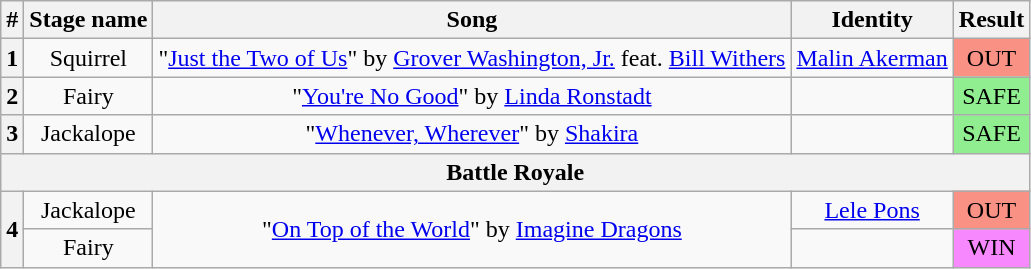<table class="wikitable plainrowheaders" style="text-align: center;">
<tr>
<th>#</th>
<th>Stage name</th>
<th>Song</th>
<th>Identity</th>
<th>Result</th>
</tr>
<tr>
<th>1</th>
<td>Squirrel</td>
<td>"<a href='#'>Just the Two of Us</a>" by <a href='#'>Grover Washington, Jr.</a> feat. <a href='#'>Bill Withers</a></td>
<td><a href='#'>Malin Akerman</a></td>
<td bgcolor=#F99185>OUT</td>
</tr>
<tr>
<th>2</th>
<td>Fairy</td>
<td>"<a href='#'>You're No Good</a>" by <a href='#'>Linda Ronstadt</a></td>
<td></td>
<td bgcolor=lightgreen>SAFE</td>
</tr>
<tr>
<th>3</th>
<td>Jackalope</td>
<td>"<a href='#'>Whenever, Wherever</a>" by <a href='#'>Shakira</a></td>
<td></td>
<td bgcolor=lightgreen>SAFE</td>
</tr>
<tr>
<th colspan=5>Battle Royale</th>
</tr>
<tr>
<th rowspan=2>4</th>
<td>Jackalope</td>
<td rowspan=2>"<a href='#'>On Top of the World</a>" by <a href='#'>Imagine Dragons</a></td>
<td><a href='#'>Lele Pons</a></td>
<td bgcolor=#F99185>OUT</td>
</tr>
<tr>
<td>Fairy</td>
<td></td>
<td bgcolor="#F888FD">WIN</td>
</tr>
</table>
